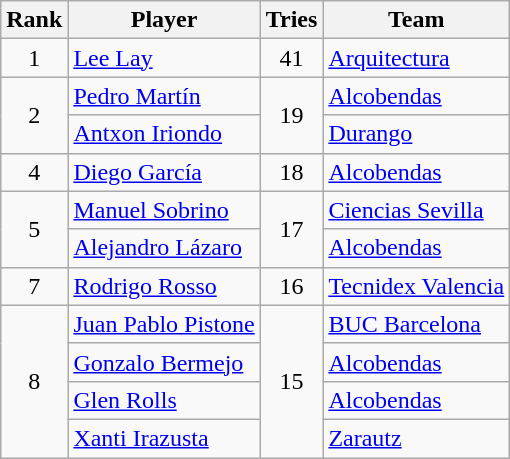<table class="wikitable">
<tr>
<th>Rank</th>
<th>Player</th>
<th>Tries</th>
<th>Team</th>
</tr>
<tr>
<td rowspan=1 align=center>1</td>
<td> <a href='#'>Lee Lay</a></td>
<td style="text-align:center;">41</td>
<td><a href='#'>Arquitectura</a></td>
</tr>
<tr>
<td rowspan=2 align=center>2</td>
<td> <a href='#'>Pedro Martín</a></td>
<td rowspan=2 style="text-align:center;">19</td>
<td><a href='#'>Alcobendas</a></td>
</tr>
<tr>
<td> <a href='#'>Antxon Iriondo</a></td>
<td><a href='#'>Durango</a></td>
</tr>
<tr>
<td rowspan=1 align=center>4</td>
<td> <a href='#'>Diego García</a></td>
<td style="text-align:center;">18</td>
<td><a href='#'>Alcobendas</a></td>
</tr>
<tr>
<td rowspan=2 align=center>5</td>
<td> <a href='#'>Manuel Sobrino</a></td>
<td rowspan=2 style="text-align:center;">17</td>
<td><a href='#'>Ciencias Sevilla</a></td>
</tr>
<tr>
<td> <a href='#'>Alejandro Lázaro</a></td>
<td><a href='#'>Alcobendas</a></td>
</tr>
<tr>
<td rowspan=1 align=center>7</td>
<td> <a href='#'>Rodrigo Rosso</a></td>
<td style="text-align:center;">16</td>
<td><a href='#'>Tecnidex Valencia</a></td>
</tr>
<tr>
<td rowspan=4 align=center>8</td>
<td> <a href='#'>Juan Pablo Pistone</a></td>
<td rowspan=4 style="text-align:center;">15</td>
<td><a href='#'>BUC Barcelona</a></td>
</tr>
<tr>
<td> <a href='#'>Gonzalo Bermejo</a></td>
<td><a href='#'>Alcobendas</a></td>
</tr>
<tr>
<td> <a href='#'>Glen Rolls</a></td>
<td><a href='#'>Alcobendas</a></td>
</tr>
<tr>
<td> <a href='#'>Xanti Irazusta</a></td>
<td><a href='#'>Zarautz</a></td>
</tr>
</table>
